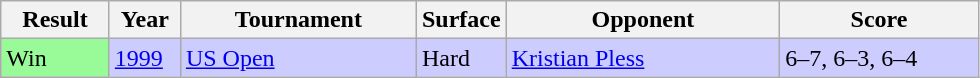<table class="sortable wikitable">
<tr>
<th style="width:65px;">Result</th>
<th style="width:40px;">Year</th>
<th style="width:150px;">Tournament</th>
<th style="width:50px;">Surface</th>
<th style="width:175px;">Opponent</th>
<th style="width:125px;" class="unsortable">Score</th>
</tr>
<tr style="background:#ccccff;">
<td style="background:#98fb98;">Win</td>
<td><a href='#'>1999</a></td>
<td><a href='#'>US Open</a></td>
<td>Hard</td>
<td> <a href='#'>Kristian Pless</a></td>
<td>6–7, 6–3, 6–4</td>
</tr>
</table>
